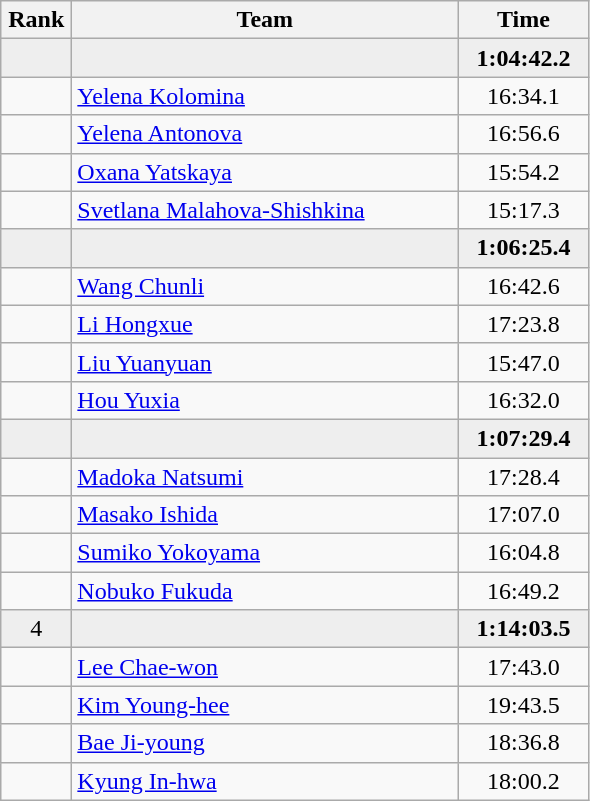<table class=wikitable style="text-align:center">
<tr>
<th width=40>Rank</th>
<th width=250>Team</th>
<th width=80>Time</th>
</tr>
<tr bgcolor=eeeeee>
<td></td>
<td align=left></td>
<td><strong>1:04:42.2</strong></td>
</tr>
<tr>
<td></td>
<td align=left><a href='#'>Yelena Kolomina</a></td>
<td>16:34.1</td>
</tr>
<tr>
<td></td>
<td align=left><a href='#'>Yelena Antonova</a></td>
<td>16:56.6</td>
</tr>
<tr>
<td></td>
<td align=left><a href='#'>Oxana Yatskaya</a></td>
<td>15:54.2</td>
</tr>
<tr>
<td></td>
<td align=left><a href='#'>Svetlana Malahova-Shishkina</a></td>
<td>15:17.3</td>
</tr>
<tr bgcolor=eeeeee>
<td></td>
<td align=left></td>
<td><strong>1:06:25.4</strong></td>
</tr>
<tr>
<td></td>
<td align=left><a href='#'>Wang Chunli</a></td>
<td>16:42.6</td>
</tr>
<tr>
<td></td>
<td align=left><a href='#'>Li Hongxue</a></td>
<td>17:23.8</td>
</tr>
<tr>
<td></td>
<td align=left><a href='#'>Liu Yuanyuan</a></td>
<td>15:47.0</td>
</tr>
<tr>
<td></td>
<td align=left><a href='#'>Hou Yuxia</a></td>
<td>16:32.0</td>
</tr>
<tr bgcolor=eeeeee>
<td></td>
<td align=left></td>
<td><strong>1:07:29.4</strong></td>
</tr>
<tr>
<td></td>
<td align=left><a href='#'>Madoka Natsumi</a></td>
<td>17:28.4</td>
</tr>
<tr>
<td></td>
<td align=left><a href='#'>Masako Ishida</a></td>
<td>17:07.0</td>
</tr>
<tr>
<td></td>
<td align=left><a href='#'>Sumiko Yokoyama</a></td>
<td>16:04.8</td>
</tr>
<tr>
<td></td>
<td align=left><a href='#'>Nobuko Fukuda</a></td>
<td>16:49.2</td>
</tr>
<tr bgcolor=eeeeee>
<td>4</td>
<td align=left></td>
<td><strong>1:14:03.5</strong></td>
</tr>
<tr>
<td></td>
<td align=left><a href='#'>Lee Chae-won</a></td>
<td>17:43.0</td>
</tr>
<tr>
<td></td>
<td align=left><a href='#'>Kim Young-hee</a></td>
<td>19:43.5</td>
</tr>
<tr>
<td></td>
<td align=left><a href='#'>Bae Ji-young</a></td>
<td>18:36.8</td>
</tr>
<tr>
<td></td>
<td align=left><a href='#'>Kyung In-hwa</a></td>
<td>18:00.2</td>
</tr>
</table>
